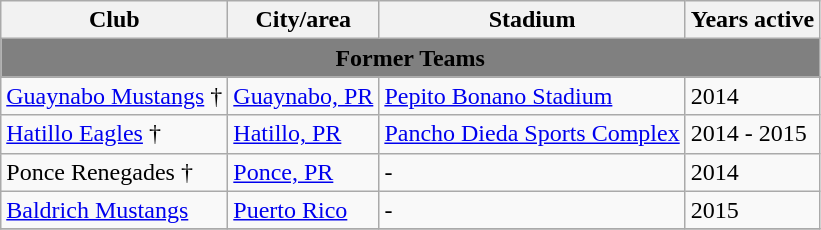<table class="wikitable">
<tr>
<th>Club</th>
<th>City/area</th>
<th>Stadium</th>
<th>Years active</th>
</tr>
<tr>
<th style="background:grey;" colspan="7"><span>Former Teams</span></th>
</tr>
<tr>
</tr>
<tr>
<td><a href='#'>Guaynabo Mustangs</a> †</td>
<td><a href='#'>Guaynabo, PR</a></td>
<td><a href='#'>Pepito Bonano Stadium</a></td>
<td>2014</td>
</tr>
<tr>
<td><a href='#'>Hatillo Eagles</a> †</td>
<td><a href='#'>Hatillo, PR</a></td>
<td><a href='#'>Pancho Dieda Sports Complex</a></td>
<td>2014 - 2015</td>
</tr>
<tr>
<td>Ponce Renegades †</td>
<td><a href='#'>Ponce, PR</a></td>
<td>-</td>
<td>2014</td>
</tr>
<tr>
<td><a href='#'>Baldrich Mustangs</a></td>
<td><a href='#'>Puerto Rico</a></td>
<td>-</td>
<td>2015</td>
</tr>
<tr>
</tr>
</table>
